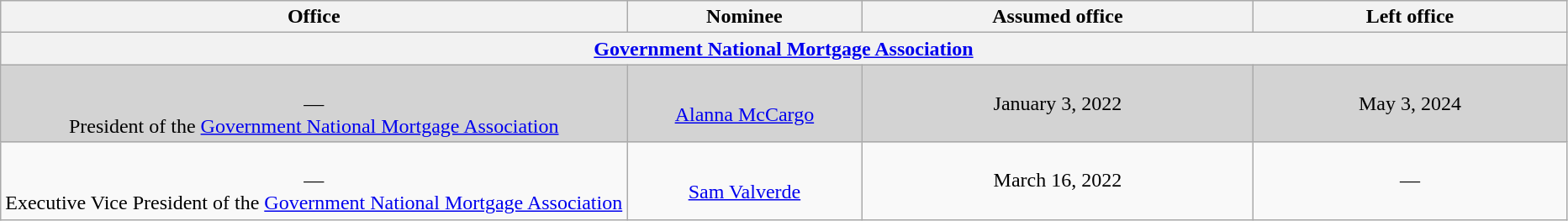<table class="wikitable sortable" style="text-align:center">
<tr>
<th style="width:40%;">Office</th>
<th style="width:15%;">Nominee</th>
<th style="width:25%;" data-sort-type="date">Assumed office</th>
<th style="width:20%;" data-sort-type="date">Left office</th>
</tr>
<tr>
<th colspan=4><a href='#'>Government National Mortgage Association</a></th>
</tr>
<tr style="background:lightgray;">
<td><br>—<br>President of the <a href='#'>Government National Mortgage Association</a></td>
<td><br><a href='#'>Alanna McCargo</a></td>
<td>January 3, 2022<br></td>
<td>May 3, 2024</td>
</tr>
<tr>
<td><br>—<br>Executive Vice President of the <a href='#'>Government National Mortgage Association</a></td>
<td><br><a href='#'>Sam Valverde</a></td>
<td>March 16, 2022</td>
<td>—</td>
</tr>
</table>
